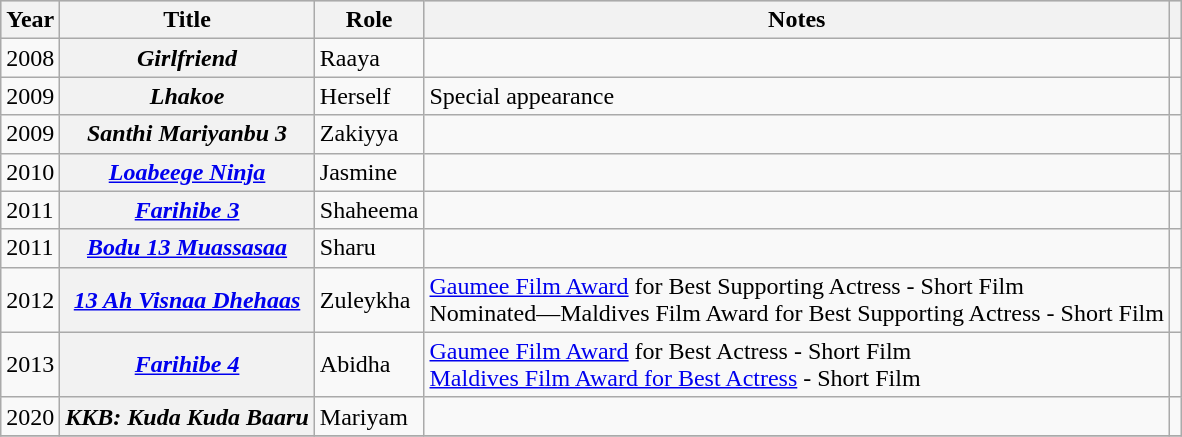<table class="wikitable sortable plainrowheaders">
<tr style="background:#ccc; text-align:center;">
<th scope="col">Year</th>
<th scope="col">Title</th>
<th scope="col">Role</th>
<th scope="col">Notes</th>
<th scope="col" class="unsortable"></th>
</tr>
<tr>
<td>2008</td>
<th scope="row"><em>Girlfriend</em></th>
<td>Raaya</td>
<td></td>
<td></td>
</tr>
<tr>
<td>2009</td>
<th scope="row"><em>Lhakoe</em></th>
<td>Herself</td>
<td>Special appearance</td>
<td style="text-align: center;"></td>
</tr>
<tr>
<td>2009</td>
<th scope="row"><em>Santhi Mariyanbu 3</em></th>
<td>Zakiyya</td>
<td></td>
<td style="text-align: center;"></td>
</tr>
<tr>
<td>2010</td>
<th scope="row"><em><a href='#'>Loabeege Ninja</a></em></th>
<td>Jasmine</td>
<td></td>
<td style="text-align: center;"></td>
</tr>
<tr>
<td>2011</td>
<th scope="row"><em><a href='#'>Farihibe 3</a></em></th>
<td>Shaheema</td>
<td></td>
<td style="text-align: center;"></td>
</tr>
<tr>
<td>2011</td>
<th scope="row"><em><a href='#'>Bodu 13 Muassasaa</a></em></th>
<td>Sharu</td>
<td></td>
<td style="text-align: center;"></td>
</tr>
<tr>
<td>2012</td>
<th scope="row"><em><a href='#'>13 Ah Visnaa Dhehaas</a></em></th>
<td>Zuleykha</td>
<td><a href='#'>Gaumee Film Award</a> for Best Supporting Actress - Short Film<br>Nominated—Maldives Film Award for Best Supporting Actress - Short Film</td>
<td style="text-align: center;"></td>
</tr>
<tr>
<td>2013</td>
<th scope="row"><em><a href='#'>Farihibe 4</a></em></th>
<td>Abidha</td>
<td><a href='#'>Gaumee Film Award</a> for Best Actress - Short Film<br><a href='#'>Maldives Film Award for Best Actress</a> - Short Film</td>
<td style="text-align: center;"></td>
</tr>
<tr>
<td>2020</td>
<th scope="row"><em>KKB: Kuda Kuda Baaru</em></th>
<td>Mariyam</td>
<td></td>
<td style="text-align: center;"></td>
</tr>
<tr>
</tr>
</table>
